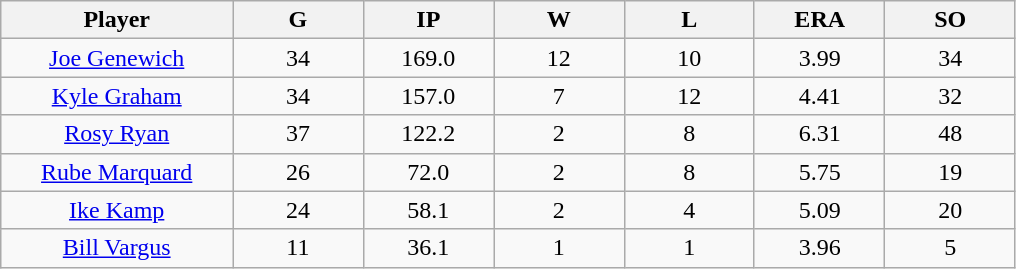<table class="wikitable sortable">
<tr>
<th bgcolor="#DDDDFF" width="16%">Player</th>
<th bgcolor="#DDDDFF" width="9%">G</th>
<th bgcolor="#DDDDFF" width="9%">IP</th>
<th bgcolor="#DDDDFF" width="9%">W</th>
<th bgcolor="#DDDDFF" width="9%">L</th>
<th bgcolor="#DDDDFF" width="9%">ERA</th>
<th bgcolor="#DDDDFF" width="9%">SO</th>
</tr>
<tr align=center>
<td><a href='#'>Joe Genewich</a></td>
<td>34</td>
<td>169.0</td>
<td>12</td>
<td>10</td>
<td>3.99</td>
<td>34</td>
</tr>
<tr align=center>
<td><a href='#'>Kyle Graham</a></td>
<td>34</td>
<td>157.0</td>
<td>7</td>
<td>12</td>
<td>4.41</td>
<td>32</td>
</tr>
<tr align=center>
<td><a href='#'>Rosy Ryan</a></td>
<td>37</td>
<td>122.2</td>
<td>2</td>
<td>8</td>
<td>6.31</td>
<td>48</td>
</tr>
<tr align=center>
<td><a href='#'>Rube Marquard</a></td>
<td>26</td>
<td>72.0</td>
<td>2</td>
<td>8</td>
<td>5.75</td>
<td>19</td>
</tr>
<tr align=center>
<td><a href='#'>Ike Kamp</a></td>
<td>24</td>
<td>58.1</td>
<td>2</td>
<td>4</td>
<td>5.09</td>
<td>20</td>
</tr>
<tr align=center>
<td><a href='#'>Bill Vargus</a></td>
<td>11</td>
<td>36.1</td>
<td>1</td>
<td>1</td>
<td>3.96</td>
<td>5</td>
</tr>
</table>
